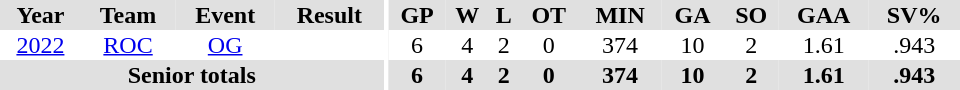<table border="0" cellpadding="1" cellspacing="0" ID="Table3" style="text-align:center; width:40em">
<tr ALIGN="center" bgcolor="#e0e0e0">
<th>Year</th>
<th>Team</th>
<th>Event</th>
<th>Result</th>
<th rowspan="99" bgcolor="#ffffff"></th>
<th>GP</th>
<th>W</th>
<th>L</th>
<th>OT</th>
<th>MIN</th>
<th>GA</th>
<th>SO</th>
<th>GAA</th>
<th>SV%</th>
</tr>
<tr ALIGN="center">
<td><a href='#'>2022</a></td>
<td><a href='#'>ROC</a></td>
<td><a href='#'>OG</a></td>
<td></td>
<td>6</td>
<td>4</td>
<td>2</td>
<td>0</td>
<td>374</td>
<td>10</td>
<td>2</td>
<td>1.61</td>
<td>.943</td>
</tr>
<tr ALIGN="center" bgcolor="#e0e0e0">
<th colspan="4" align="center">Senior totals</th>
<th>6</th>
<th>4</th>
<th>2</th>
<th>0</th>
<th>374</th>
<th>10</th>
<th>2</th>
<th>1.61</th>
<th>.943</th>
</tr>
</table>
